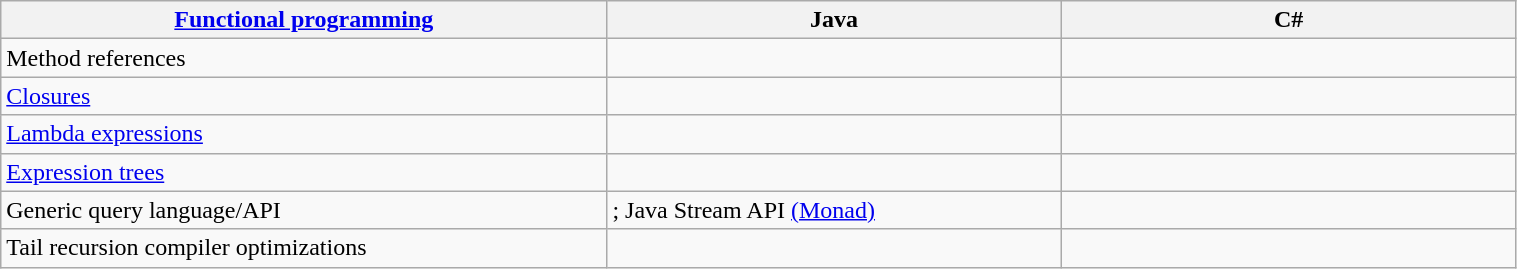<table class="wikitable" style="width:80%;">
<tr>
<th style="width:40%;"><a href='#'>Functional programming</a></th>
<th style="width:30%;">Java</th>
<th style="width:30%;">C#</th>
</tr>
<tr>
<td>Method references</td>
<td></td>
<td></td>
</tr>
<tr>
<td><a href='#'>Closures</a></td>
<td></td>
<td></td>
</tr>
<tr>
<td><a href='#'>Lambda expressions</a></td>
<td></td>
<td></td>
</tr>
<tr>
<td><a href='#'>Expression trees</a></td>
<td></td>
<td></td>
</tr>
<tr>
<td>Generic query language/API</td>
<td>; Java Stream API <a href='#'>(Monad)</a></td>
<td></td>
</tr>
<tr>
<td>Tail recursion compiler optimizations</td>
<td></td>
<td></td>
</tr>
</table>
